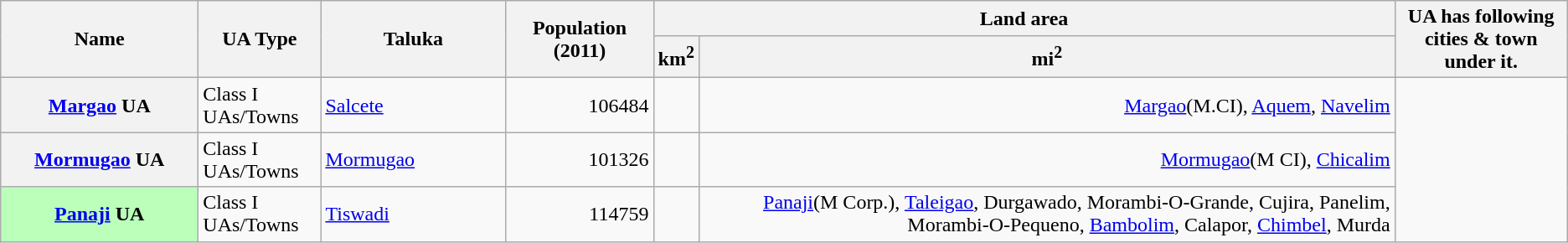<table class="wikitable plainrowheaders sortable">
<tr>
<th scope="col" style="width:150px;" rowspan=2>Name</th>
<th scope="col" style="width:90px;"  rowspan=2>UA Type</th>
<th scope="col" style="width:140px;" rowspan=2>Taluka</th>
<th scope="col" style="width:110px;" rowspan=2>Population (2011)</th>
<th scope="col" style="width:170px;" colspan=2>Land area</th>
<th scope="col" style="width:130px;" rowspan=2>UA has following cities & town under it.</th>
</tr>
<tr>
<th>km<sup>2</sup></th>
<th>mi<sup>2</sup></th>
</tr>
<tr>
<th scope="row"><a href='#'>Margao</a> UA</th>
<td>Class I UAs/Towns</td>
<td><a href='#'>Salcete</a></td>
<td align=right>106484</td>
<td></td>
<td align=right><a href='#'>Margao</a>(M.CI), <a href='#'>Aquem</a>, <a href='#'>Navelim</a></td>
</tr>
<tr>
<th scope="row"><a href='#'>Mormugao</a> UA</th>
<td>Class I UAs/Towns</td>
<td><a href='#'>Mormugao</a></td>
<td align=right>101326</td>
<td></td>
<td align=right><a href='#'>Mormugao</a>(M CI), <a href='#'>Chicalim</a></td>
</tr>
<tr>
<th scope="row" style="background:#bfb;"><a href='#'>Panaji</a> UA</th>
<td>Class I UAs/Towns</td>
<td><a href='#'>Tiswadi</a></td>
<td align=right>114759</td>
<td></td>
<td align=right><a href='#'>Panaji</a>(M Corp.), <a href='#'>Taleigao</a>, Durgawado, Morambi-O-Grande, Cujira, Panelim, Morambi-O-Pequeno, <a href='#'>Bambolim</a>, Calapor, <a href='#'>Chimbel</a>, Murda</td>
</tr>
</table>
